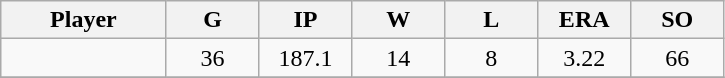<table class="wikitable sortable">
<tr>
<th bgcolor="#DDDDFF" width="16%">Player</th>
<th bgcolor="#DDDDFF" width="9%">G</th>
<th bgcolor="#DDDDFF" width="9%">IP</th>
<th bgcolor="#DDDDFF" width="9%">W</th>
<th bgcolor="#DDDDFF" width="9%">L</th>
<th bgcolor="#DDDDFF" width="9%">ERA</th>
<th bgcolor="#DDDDFF" width="9%">SO</th>
</tr>
<tr align="center">
<td></td>
<td>36</td>
<td>187.1</td>
<td>14</td>
<td>8</td>
<td>3.22</td>
<td>66</td>
</tr>
<tr align="center">
</tr>
</table>
